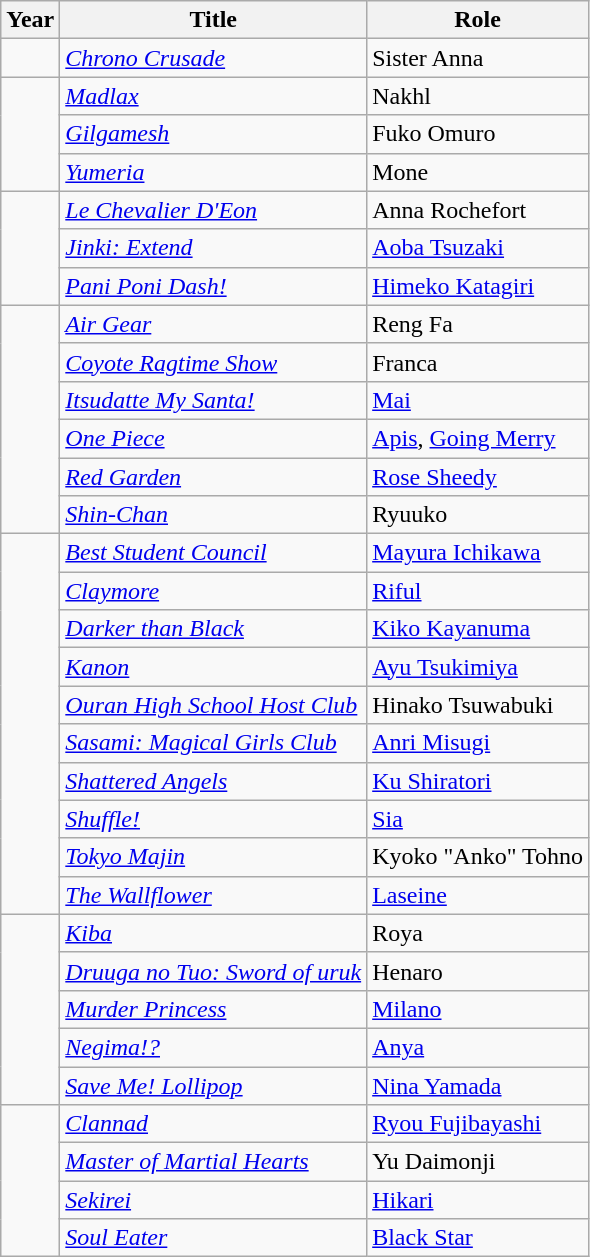<table class="wikitable sortable plainrowheaders">
<tr>
<th>Year</th>
<th>Title</th>
<th>Role</th>
</tr>
<tr>
<td></td>
<td><em><a href='#'>Chrono Crusade</a></em></td>
<td>Sister Anna</td>
</tr>
<tr>
<td rowspan="3"></td>
<td><em><a href='#'>Madlax</a></em></td>
<td>Nakhl</td>
</tr>
<tr>
<td><em><a href='#'>Gilgamesh</a></em></td>
<td>Fuko Omuro</td>
</tr>
<tr>
<td><em><a href='#'>Yumeria</a></em></td>
<td>Mone</td>
</tr>
<tr>
<td rowspan="3"></td>
<td><em><a href='#'>Le Chevalier D'Eon</a></em></td>
<td>Anna Rochefort</td>
</tr>
<tr>
<td><em><a href='#'>Jinki: Extend</a></em></td>
<td><a href='#'>Aoba Tsuzaki</a></td>
</tr>
<tr>
<td><em><a href='#'>Pani Poni Dash!</a></em></td>
<td><a href='#'>Himeko Katagiri</a></td>
</tr>
<tr>
<td rowspan="6"></td>
<td><em><a href='#'>Air Gear</a></em></td>
<td>Reng Fa</td>
</tr>
<tr>
<td><em><a href='#'>Coyote Ragtime Show</a></em></td>
<td>Franca</td>
</tr>
<tr>
<td><em><a href='#'>Itsudatte My Santa!</a></em></td>
<td><a href='#'>Mai</a></td>
</tr>
<tr>
<td><em><a href='#'>One Piece</a></em></td>
<td><a href='#'>Apis</a>, <a href='#'>Going Merry</a></td>
</tr>
<tr>
<td><em><a href='#'>Red Garden</a></em></td>
<td><a href='#'>Rose Sheedy</a></td>
</tr>
<tr>
<td><em><a href='#'>Shin-Chan</a></em></td>
<td>Ryuuko</td>
</tr>
<tr>
<td rowspan="10"></td>
<td><em><a href='#'>Best Student Council</a></em></td>
<td><a href='#'>Mayura Ichikawa</a></td>
</tr>
<tr>
<td><em><a href='#'>Claymore</a></em></td>
<td><a href='#'>Riful</a></td>
</tr>
<tr>
<td><em><a href='#'>Darker than Black</a></em></td>
<td><a href='#'>Kiko Kayanuma</a></td>
</tr>
<tr>
<td><em><a href='#'>Kanon</a></em></td>
<td><a href='#'>Ayu Tsukimiya</a></td>
</tr>
<tr>
<td><em><a href='#'>Ouran High School Host Club</a></em></td>
<td>Hinako Tsuwabuki</td>
</tr>
<tr>
<td><em><a href='#'>Sasami: Magical Girls Club</a></em></td>
<td><a href='#'>Anri Misugi</a></td>
</tr>
<tr>
<td><em><a href='#'>Shattered Angels</a></em></td>
<td><a href='#'>Ku Shiratori</a></td>
</tr>
<tr>
<td><em><a href='#'>Shuffle!</a></em></td>
<td><a href='#'>Sia</a></td>
</tr>
<tr>
<td><em><a href='#'>Tokyo Majin</a></em></td>
<td>Kyoko "Anko" Tohno</td>
</tr>
<tr>
<td><em><a href='#'>The Wallflower</a></em></td>
<td><a href='#'>Laseine</a></td>
</tr>
<tr>
<td rowspan="5"></td>
<td><em><a href='#'>Kiba</a></em></td>
<td>Roya</td>
</tr>
<tr>
<td><em><a href='#'>Druuga no Tuo: Sword of uruk</a></em></td>
<td>Henaro</td>
</tr>
<tr>
<td><em><a href='#'>Murder Princess</a></em></td>
<td><a href='#'>Milano</a></td>
</tr>
<tr>
<td><em><a href='#'>Negima!?</a></em></td>
<td><a href='#'>Anya</a></td>
</tr>
<tr>
<td><em><a href='#'>Save Me! Lollipop</a></em></td>
<td><a href='#'>Nina Yamada</a></td>
</tr>
<tr>
<td rowspan="4"></td>
<td><em><a href='#'>Clannad</a></em></td>
<td><a href='#'>Ryou Fujibayashi</a></td>
</tr>
<tr>
<td><em><a href='#'>Master of Martial Hearts</a></em></td>
<td>Yu Daimonji</td>
</tr>
<tr>
<td><em><a href='#'>Sekirei</a></em></td>
<td><a href='#'>Hikari</a></td>
</tr>
<tr>
<td><em><a href='#'>Soul Eater</a></em></td>
<td><a href='#'>Black Star</a></td>
</tr>
</table>
